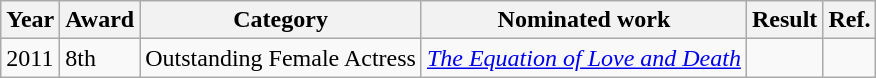<table class="wikitable">
<tr>
<th>Year</th>
<th>Award</th>
<th>Category</th>
<th>Nominated work</th>
<th>Result</th>
<th>Ref.</th>
</tr>
<tr>
<td>2011</td>
<td>8th</td>
<td>Outstanding Female Actress</td>
<td><em><a href='#'>The Equation of Love and Death</a></em></td>
<td></td>
<td></td>
</tr>
</table>
